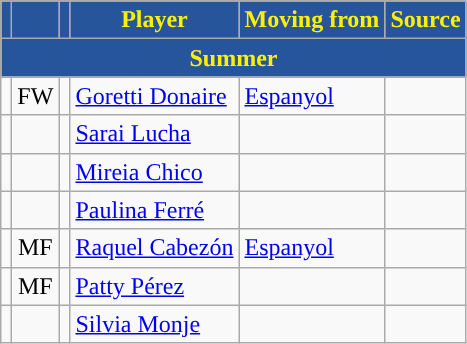<table class="wikitable plainrowheaders sortable" style="text-align:center">
<tr>
<th style="background:#26559B; color:#FFF000; "></th>
<th style="background:#26559B; color:#FFF000; "></th>
<th style="background:#26559B; color:#FFF000; "></th>
<th style="background:#26559B; color:#FFF000; ">Player</th>
<th style="background:#26559B; color:#FFF000; ">Moving from</th>
<th style="background:#26559B; color:#FFF000; ">Source</th>
</tr>
<tr>
<th colspan="6" style="background:#26559B; color:#FFF000; ">Summer</th>
</tr>
<tr>
<td></td>
<td>FW</td>
<td></td>
<td align="left"><a href='#'>Goretti Donaire</a></td>
<td align="left"><a href='#'>Espanyol</a></td>
<td></td>
</tr>
<tr>
<td></td>
<td></td>
<td></td>
<td align="left"><a href='#'>Sarai Lucha</a></td>
<td align="left"></td>
<td></td>
</tr>
<tr>
<td></td>
<td></td>
<td></td>
<td align="left"><a href='#'>Mireia Chico</a></td>
<td align="left"></td>
<td></td>
</tr>
<tr>
<td></td>
<td></td>
<td></td>
<td align="left"><a href='#'>Paulina Ferré</a></td>
<td align="left"></td>
<td></td>
</tr>
<tr>
<td></td>
<td>MF</td>
<td></td>
<td align="left"><a href='#'>Raquel Cabezón</a></td>
<td align="left"><a href='#'>Espanyol</a></td>
<td></td>
</tr>
<tr>
<td></td>
<td>MF</td>
<td></td>
<td align="left"><a href='#'>Patty Pérez</a></td>
<td align="left"></td>
<td></td>
</tr>
<tr>
<td></td>
<td></td>
<td></td>
<td align="left"><a href='#'>Silvia Monje</a></td>
<td align="left"></td>
<td></td>
</tr>
</table>
